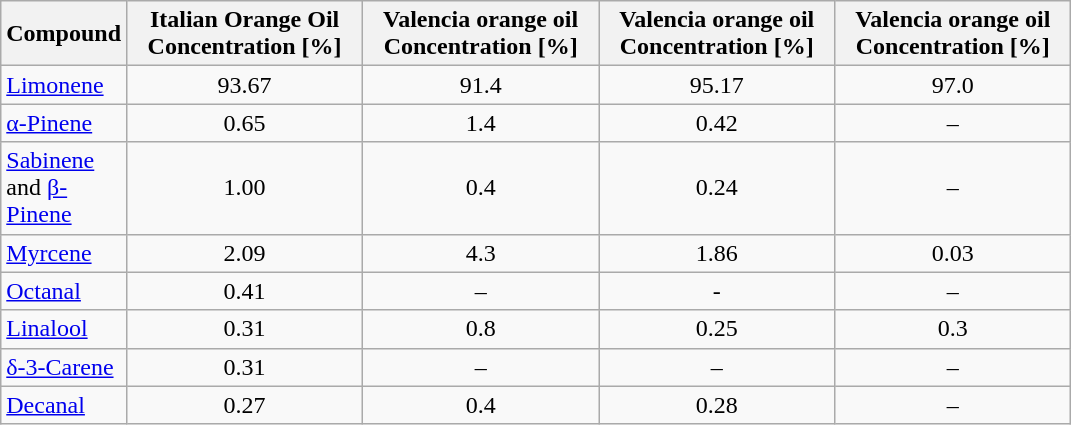<table class="wikitable">
<tr>
<th style="width:50px;">Compound</th>
<th style="width:150px;">Italian Orange Oil Concentration [%]</th>
<th style="width:150px;">Valencia orange oil Concentration [%]</th>
<th style="width:150px;">Valencia orange oil Concentration [%]</th>
<th style="width:150px;">Valencia orange oil Concentration [%]</th>
</tr>
<tr>
<td><a href='#'>Limonene</a></td>
<td style="text-align:center;">93.67</td>
<td style="text-align:center;">91.4</td>
<td style="text-align:center;">95.17</td>
<td style="text-align:center;">97.0</td>
</tr>
<tr>
<td><a href='#'>α-Pinene</a></td>
<td style="text-align:center;">0.65</td>
<td style="text-align:center;">1.4</td>
<td style="text-align:center;">0.42</td>
<td style="text-align:center;">–</td>
</tr>
<tr>
<td><a href='#'>Sabinene</a> and <a href='#'>β-Pinene</a></td>
<td style="text-align:center;">1.00</td>
<td style="text-align:center;">0.4</td>
<td style="text-align:center;">0.24</td>
<td style="text-align:center;">–</td>
</tr>
<tr>
<td><a href='#'>Myrcene</a></td>
<td style="text-align:center;">2.09</td>
<td style="text-align:center;">4.3</td>
<td style="text-align:center;">1.86</td>
<td style="text-align:center;">0.03</td>
</tr>
<tr>
<td><a href='#'>Octanal</a></td>
<td style="text-align:center;">0.41</td>
<td style="text-align:center;">–</td>
<td style="text-align:center;">-</td>
<td style="text-align:center;">–</td>
</tr>
<tr>
<td><a href='#'>Linalool</a></td>
<td style="text-align:center;">0.31</td>
<td style="text-align:center;">0.8</td>
<td style="text-align:center;">0.25</td>
<td style="text-align:center;">0.3</td>
</tr>
<tr>
<td><a href='#'>δ-3-Carene</a></td>
<td style="text-align:center;">0.31</td>
<td style="text-align:center;">–</td>
<td style="text-align:center;">–</td>
<td style="text-align:center;">–</td>
</tr>
<tr>
<td><a href='#'>Decanal</a></td>
<td style="text-align:center;">0.27</td>
<td style="text-align:center;">0.4</td>
<td style="text-align:center;">0.28</td>
<td style="text-align:center;">–</td>
</tr>
</table>
